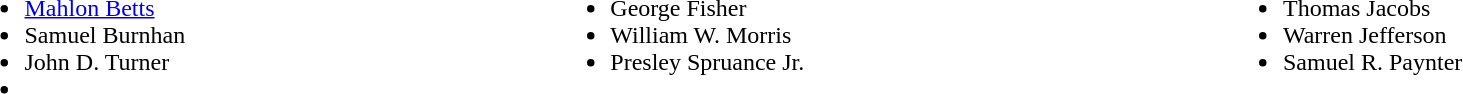<table width=100%>
<tr valign=top>
<td><br><ul><li><a href='#'>Mahlon Betts</a></li><li>Samuel Burnhan</li><li>John D. Turner</li><li></li></ul></td>
<td><br><ul><li>George Fisher</li><li>William W. Morris</li><li>Presley Spruance Jr.</li></ul></td>
<td><br><ul><li>Thomas Jacobs</li><li>Warren Jefferson</li><li>Samuel R. Paynter</li></ul></td>
</tr>
</table>
